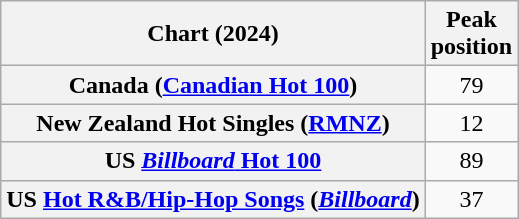<table class="wikitable sortable plainrowheaders" style="text-align:center">
<tr>
<th scope="col">Chart (2024)</th>
<th scope="col">Peak<br>position</th>
</tr>
<tr>
<th scope="row">Canada (<a href='#'>Canadian Hot 100</a>)</th>
<td>79</td>
</tr>
<tr>
<th scope="row">New Zealand Hot Singles (<a href='#'>RMNZ</a>)</th>
<td>12</td>
</tr>
<tr>
<th scope="row">US <a href='#'><em>Billboard</em> Hot 100</a></th>
<td>89</td>
</tr>
<tr>
<th scope="row">US <a href='#'>Hot R&B/Hip-Hop Songs</a> (<em><a href='#'>Billboard</a></em>)</th>
<td>37</td>
</tr>
</table>
